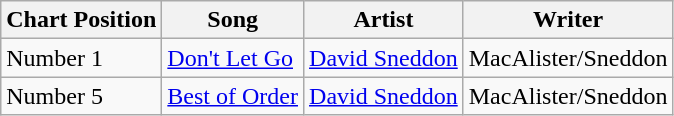<table class="wikitable">
<tr>
<th>Chart Position</th>
<th>Song</th>
<th>Artist</th>
<th>Writer</th>
</tr>
<tr>
<td>Number 1 </td>
<td><a href='#'>Don't Let Go</a></td>
<td><a href='#'>David Sneddon</a></td>
<td>MacAlister/Sneddon</td>
</tr>
<tr>
<td>Number 5 </td>
<td><a href='#'>Best of Order</a></td>
<td><a href='#'>David Sneddon</a></td>
<td>MacAlister/Sneddon</td>
</tr>
</table>
